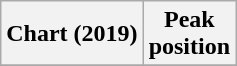<table class="wikitable plainrowheaders">
<tr>
<th>Chart (2019)</th>
<th>Peak<br>position</th>
</tr>
<tr>
</tr>
</table>
